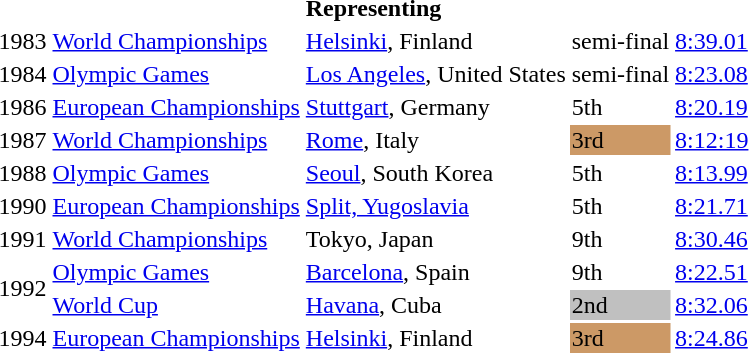<table>
<tr>
<th colspan="5">Representing </th>
</tr>
<tr>
<td>1983</td>
<td><a href='#'>World Championships</a></td>
<td><a href='#'>Helsinki</a>, Finland</td>
<td>semi-final</td>
<td><a href='#'>8:39.01</a></td>
</tr>
<tr>
<td>1984</td>
<td><a href='#'>Olympic Games</a></td>
<td><a href='#'>Los Angeles</a>, United States</td>
<td>semi-final</td>
<td><a href='#'>8:23.08</a></td>
</tr>
<tr>
<td>1986</td>
<td><a href='#'>European Championships</a></td>
<td><a href='#'>Stuttgart</a>, Germany</td>
<td>5th</td>
<td><a href='#'>8:20.19</a></td>
</tr>
<tr>
<td>1987</td>
<td><a href='#'>World Championships</a></td>
<td><a href='#'>Rome</a>, Italy</td>
<td bgcolor="cc9966">3rd</td>
<td><a href='#'>8:12:19</a></td>
</tr>
<tr>
<td>1988</td>
<td><a href='#'>Olympic Games</a></td>
<td><a href='#'>Seoul</a>, South Korea</td>
<td>5th</td>
<td><a href='#'>8:13.99</a></td>
</tr>
<tr>
<td>1990</td>
<td><a href='#'>European Championships</a></td>
<td><a href='#'>Split, Yugoslavia</a></td>
<td>5th</td>
<td><a href='#'>8:21.71</a></td>
</tr>
<tr>
<td>1991</td>
<td><a href='#'>World Championships</a></td>
<td>Tokyo, Japan</td>
<td>9th</td>
<td><a href='#'>8:30.46</a></td>
</tr>
<tr>
<td rowspan=2>1992</td>
<td><a href='#'>Olympic Games</a></td>
<td><a href='#'>Barcelona</a>, Spain</td>
<td>9th</td>
<td><a href='#'>8:22.51</a></td>
</tr>
<tr>
<td><a href='#'>World Cup</a></td>
<td><a href='#'>Havana</a>, Cuba</td>
<td bgcolor="silver">2nd</td>
<td><a href='#'>8:32.06</a></td>
</tr>
<tr>
<td>1994</td>
<td><a href='#'>European Championships</a></td>
<td><a href='#'>Helsinki</a>, Finland</td>
<td bgcolor="cc9966">3rd</td>
<td><a href='#'>8:24.86</a></td>
</tr>
</table>
